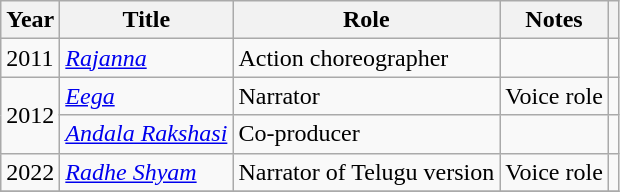<table class="wikitable">
<tr>
<th>Year</th>
<th>Title</th>
<th>Role</th>
<th>Notes</th>
<th></th>
</tr>
<tr>
<td>2011</td>
<td><em><a href='#'>Rajanna</a></em></td>
<td>Action choreographer</td>
<td></td>
<td></td>
</tr>
<tr>
<td rowspan="2">2012</td>
<td><em><a href='#'>Eega</a></em></td>
<td>Narrator</td>
<td>Voice role</td>
<td></td>
</tr>
<tr>
<td><em><a href='#'>Andala Rakshasi</a></em></td>
<td>Co-producer</td>
<td></td>
<td></td>
</tr>
<tr>
<td>2022</td>
<td><em><a href='#'>Radhe Shyam</a></em></td>
<td>Narrator of Telugu version</td>
<td>Voice role</td>
<td></td>
</tr>
<tr>
</tr>
</table>
